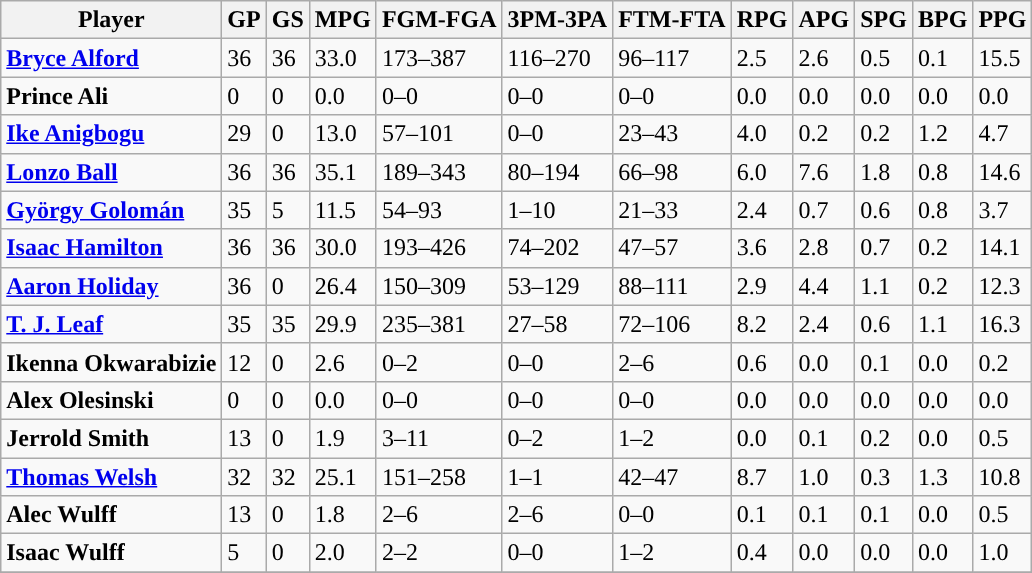<table class="wikitable sortable" style="font-size: 100%">
<tr>
<th>Player</th>
<th>GP</th>
<th>GS</th>
<th>MPG</th>
<th>FGM-FGA</th>
<th>3PM-3PA</th>
<th>FTM-FTA</th>
<th>RPG</th>
<th>APG</th>
<th>SPG</th>
<th>BPG</th>
<th>PPG</th>
</tr>
<tr bgcolor="">
<td data-sort-value="Alford, Bryce"><strong><a href='#'>Bryce Alford</a></strong></td>
<td>36</td>
<td>36</td>
<td>33.0</td>
<td>173–387</td>
<td>116–270</td>
<td>96–117</td>
<td>2.5</td>
<td>2.6</td>
<td>0.5</td>
<td>0.1</td>
<td>15.5</td>
</tr>
<tr bgcolor="">
<td data-sort-value="Ali, Prince"><strong>Prince Ali</strong></td>
<td>0</td>
<td>0</td>
<td>0.0</td>
<td>0–0</td>
<td>0–0</td>
<td>0–0</td>
<td>0.0</td>
<td>0.0</td>
<td>0.0</td>
<td>0.0</td>
<td>0.0</td>
</tr>
<tr bgcolor="">
<td data-sort-value="Anigbogu, Ike"><strong><a href='#'>Ike Anigbogu</a></strong></td>
<td>29</td>
<td>0</td>
<td>13.0</td>
<td>57–101</td>
<td>0–0</td>
<td>23–43</td>
<td>4.0</td>
<td>0.2</td>
<td>0.2</td>
<td>1.2</td>
<td>4.7</td>
</tr>
<tr bgcolor="">
<td data-sort-value="Ball, Lonzo"><strong><a href='#'>Lonzo Ball</a></strong></td>
<td>36</td>
<td>36</td>
<td>35.1</td>
<td>189–343</td>
<td>80–194</td>
<td>66–98</td>
<td>6.0</td>
<td>7.6</td>
<td>1.8</td>
<td>0.8</td>
<td>14.6</td>
</tr>
<tr bgcolor="">
<td data-sort-value="Golomán, György"><strong><a href='#'>György Golomán</a></strong></td>
<td>35</td>
<td>5</td>
<td>11.5</td>
<td>54–93</td>
<td>1–10</td>
<td>21–33</td>
<td>2.4</td>
<td>0.7</td>
<td>0.6</td>
<td>0.8</td>
<td>3.7</td>
</tr>
<tr bgcolor="">
<td data-sort-value="Hamilton, Isaac"><strong><a href='#'>Isaac Hamilton</a></strong></td>
<td>36</td>
<td>36</td>
<td>30.0</td>
<td>193–426</td>
<td>74–202</td>
<td>47–57</td>
<td>3.6</td>
<td>2.8</td>
<td>0.7</td>
<td>0.2</td>
<td>14.1</td>
</tr>
<tr bgcolor="">
<td data-sort-value="Holiday, Aaron"><strong><a href='#'>Aaron Holiday</a></strong></td>
<td>36</td>
<td>0</td>
<td>26.4</td>
<td>150–309</td>
<td>53–129</td>
<td>88–111</td>
<td>2.9</td>
<td>4.4</td>
<td>1.1</td>
<td>0.2</td>
<td>12.3</td>
</tr>
<tr bgcolor="">
<td data-sort-value="Leaf, T. J."><strong><a href='#'>T. J. Leaf</a></strong></td>
<td>35</td>
<td>35</td>
<td>29.9</td>
<td>235–381</td>
<td>27–58</td>
<td>72–106</td>
<td>8.2</td>
<td>2.4</td>
<td>0.6</td>
<td>1.1</td>
<td>16.3</td>
</tr>
<tr bgcolor="">
<td data-sort-value="Okwarabizie, Ikenna"><strong>Ikenna Okwarabizie</strong></td>
<td>12</td>
<td>0</td>
<td>2.6</td>
<td>0–2</td>
<td>0–0</td>
<td>2–6</td>
<td>0.6</td>
<td>0.0</td>
<td>0.1</td>
<td>0.0</td>
<td>0.2</td>
</tr>
<tr bgcolor="">
<td data-sort-value="Olesinski, Alex"><strong>Alex Olesinski</strong></td>
<td>0</td>
<td>0</td>
<td>0.0</td>
<td>0–0</td>
<td>0–0</td>
<td>0–0</td>
<td>0.0</td>
<td>0.0</td>
<td>0.0</td>
<td>0.0</td>
<td>0.0</td>
</tr>
<tr bgcolor="">
<td data-sort-value="Smith, Jerrold"><strong>Jerrold Smith</strong></td>
<td>13</td>
<td>0</td>
<td>1.9</td>
<td>3–11</td>
<td>0–2</td>
<td>1–2</td>
<td>0.0</td>
<td>0.1</td>
<td>0.2</td>
<td>0.0</td>
<td>0.5</td>
</tr>
<tr bgcolor="">
<td data-sort-value="Welsh, Thomas"><strong><a href='#'>Thomas Welsh</a></strong></td>
<td>32</td>
<td>32</td>
<td>25.1</td>
<td>151–258</td>
<td>1–1</td>
<td>42–47</td>
<td>8.7</td>
<td>1.0</td>
<td>0.3</td>
<td>1.3</td>
<td>10.8</td>
</tr>
<tr bgcolor="">
<td data-sort-value="Wulff, Alec"><strong>Alec Wulff</strong></td>
<td>13</td>
<td>0</td>
<td>1.8</td>
<td>2–6</td>
<td>2–6</td>
<td>0–0</td>
<td>0.1</td>
<td>0.1</td>
<td>0.1</td>
<td>0.0</td>
<td>0.5</td>
</tr>
<tr bgcolor="">
<td data-sort-value="Wulff, Isaac"><strong>Isaac Wulff</strong></td>
<td>5</td>
<td>0</td>
<td>2.0</td>
<td>2–2</td>
<td>0–0</td>
<td>1–2</td>
<td>0.4</td>
<td>0.0</td>
<td>0.0</td>
<td>0.0</td>
<td>1.0</td>
</tr>
<tr bgcolor="">
</tr>
</table>
